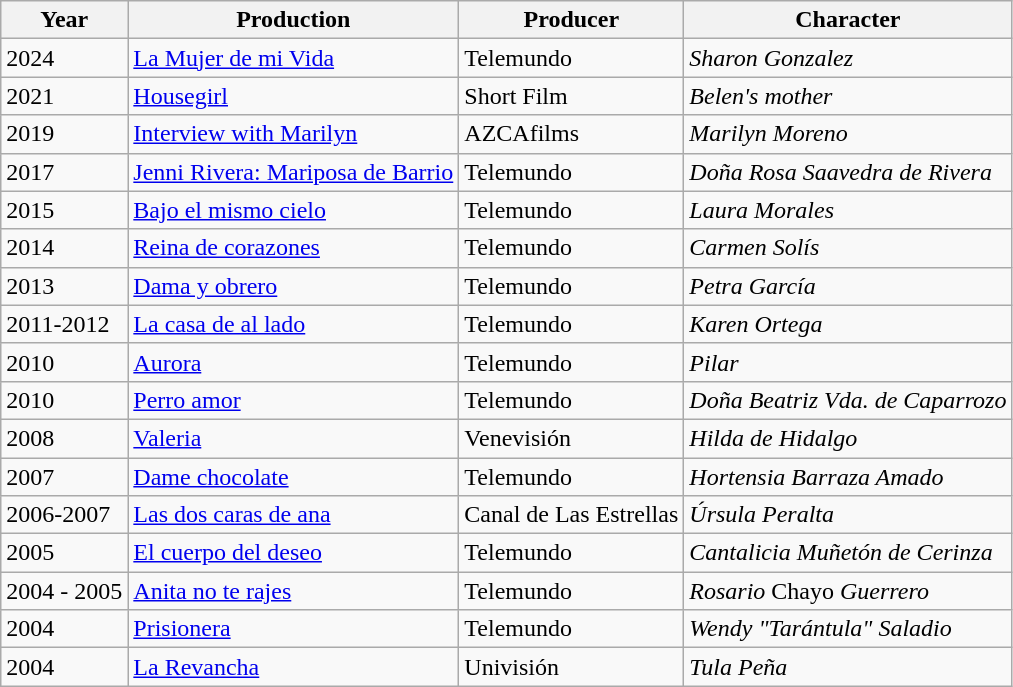<table class="wikitable">
<tr>
<th>Year</th>
<th>Production</th>
<th>Producer</th>
<th>Character</th>
</tr>
<tr>
<td>2024</td>
<td><a href='#'>La Mujer de mi Vida</a></td>
<td>Telemundo</td>
<td><em>Sharon Gonzalez</em></td>
</tr>
<tr>
<td>2021</td>
<td><a href='#'>Housegirl</a></td>
<td>Short Film</td>
<td><em>Belen's mother</em></td>
</tr>
<tr>
<td>2019</td>
<td><a href='#'>Interview with Marilyn</a></td>
<td>AZCAfilms</td>
<td><em>Marilyn Moreno</em></td>
</tr>
<tr>
<td>2017</td>
<td><a href='#'>Jenni Rivera: Mariposa de Barrio</a></td>
<td>Telemundo</td>
<td><em>Doña Rosa Saavedra de Rivera</em></td>
</tr>
<tr>
<td>2015</td>
<td><a href='#'>Bajo el mismo cielo</a></td>
<td>Telemundo</td>
<td><em>Laura Morales</em></td>
</tr>
<tr>
<td>2014</td>
<td><a href='#'>Reina de corazones</a></td>
<td>Telemundo</td>
<td><em>Carmen Solís</em></td>
</tr>
<tr>
<td>2013</td>
<td><a href='#'>Dama y obrero</a></td>
<td>Telemundo</td>
<td><em>Petra García</em></td>
</tr>
<tr>
<td>2011-2012</td>
<td><a href='#'>La casa de al lado</a></td>
<td>Telemundo</td>
<td><em>Karen Ortega</em></td>
</tr>
<tr>
<td>2010</td>
<td><a href='#'>Aurora</a></td>
<td>Telemundo</td>
<td><em>Pilar</em></td>
</tr>
<tr>
<td>2010</td>
<td><a href='#'>Perro amor</a></td>
<td>Telemundo</td>
<td><em>Doña Beatriz Vda. de Caparrozo</em></td>
</tr>
<tr>
<td>2008</td>
<td><a href='#'>Valeria</a></td>
<td>Venevisión</td>
<td><em>Hilda de Hidalgo</em></td>
</tr>
<tr>
<td>2007</td>
<td><a href='#'>Dame chocolate</a></td>
<td>Telemundo</td>
<td><em>Hortensia Barraza Amado</em></td>
</tr>
<tr>
<td>2006-2007</td>
<td><a href='#'>Las dos caras de ana</a></td>
<td>Canal de Las Estrellas</td>
<td><em>Úrsula Peralta</em></td>
</tr>
<tr>
<td>2005</td>
<td><a href='#'>El cuerpo del deseo</a></td>
<td>Telemundo</td>
<td><em>Cantalicia Muñetón de Cerinza</em></td>
</tr>
<tr>
<td>2004 - 2005</td>
<td><a href='#'>Anita no te rajes</a></td>
<td>Telemundo</td>
<td><em>Rosario </em>Chayo<em> Guerrero</em></td>
</tr>
<tr>
<td>2004</td>
<td><a href='#'>Prisionera</a></td>
<td>Telemundo</td>
<td><em>Wendy "Tarántula" Saladio</em></td>
</tr>
<tr>
<td>2004</td>
<td><a href='#'>La Revancha</a></td>
<td>Univisión</td>
<td><em>Tula Peña</em></td>
</tr>
</table>
